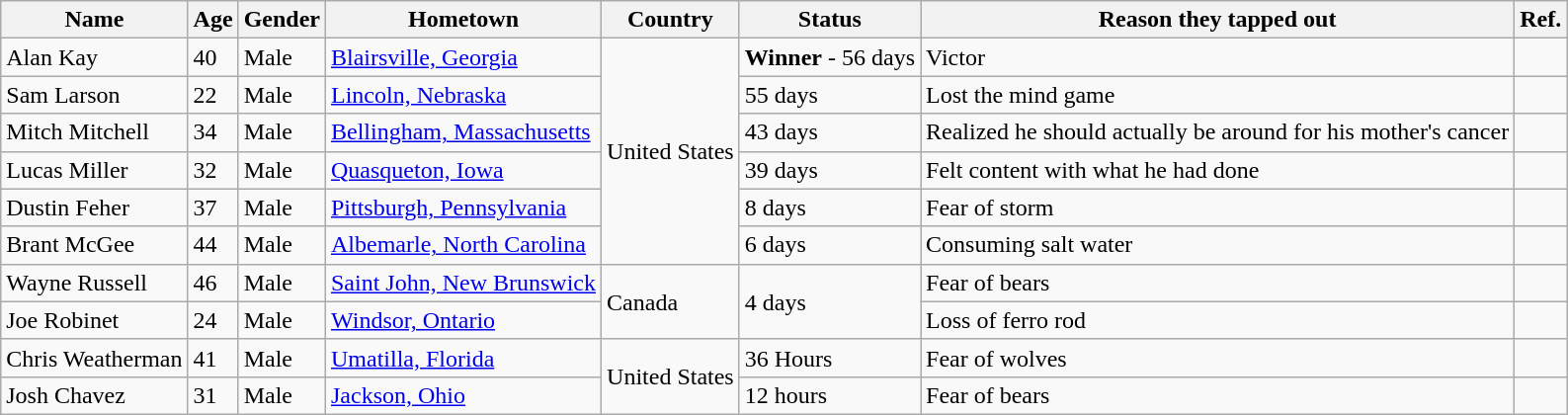<table class="wikitable">
<tr>
<th>Name</th>
<th>Age</th>
<th>Gender</th>
<th>Hometown</th>
<th>Country</th>
<th>Status</th>
<th>Reason they tapped out</th>
<th>Ref.</th>
</tr>
<tr>
<td>Alan Kay</td>
<td>40</td>
<td>Male</td>
<td><a href='#'>Blairsville, Georgia</a></td>
<td rowspan="6">United States</td>
<td><strong>Winner</strong> - 56 days</td>
<td>Victor</td>
<td></td>
</tr>
<tr>
<td>Sam Larson</td>
<td>22</td>
<td>Male</td>
<td><a href='#'>Lincoln, Nebraska</a></td>
<td>55 days</td>
<td>Lost the mind game</td>
<td></td>
</tr>
<tr>
<td>Mitch Mitchell</td>
<td>34</td>
<td>Male</td>
<td><a href='#'>Bellingham, Massachusetts</a></td>
<td>43 days</td>
<td>Realized he should actually be around for his mother's cancer</td>
<td></td>
</tr>
<tr>
<td>Lucas Miller</td>
<td>32</td>
<td>Male</td>
<td><a href='#'>Quasqueton, Iowa</a></td>
<td>39 days</td>
<td>Felt content with what he had done</td>
<td></td>
</tr>
<tr>
<td>Dustin Feher</td>
<td>37</td>
<td>Male</td>
<td><a href='#'>Pittsburgh, Pennsylvania</a></td>
<td>8 days</td>
<td>Fear of storm</td>
<td></td>
</tr>
<tr>
<td>Brant McGee</td>
<td>44</td>
<td>Male</td>
<td><a href='#'>Albemarle, North Carolina</a></td>
<td>6 days</td>
<td>Consuming salt water</td>
<td></td>
</tr>
<tr>
<td>Wayne Russell</td>
<td>46</td>
<td>Male</td>
<td><a href='#'>Saint John, New Brunswick</a></td>
<td rowspan="2">Canada</td>
<td rowspan="2">4 days</td>
<td>Fear of bears</td>
<td></td>
</tr>
<tr>
<td>Joe Robinet</td>
<td>24</td>
<td>Male</td>
<td><a href='#'>Windsor, Ontario</a></td>
<td>Loss of ferro rod</td>
<td></td>
</tr>
<tr>
<td>Chris Weatherman</td>
<td>41</td>
<td>Male</td>
<td><a href='#'>Umatilla, Florida</a></td>
<td rowspan="2">United States</td>
<td>36 Hours</td>
<td>Fear of wolves</td>
<td></td>
</tr>
<tr>
<td>Josh Chavez</td>
<td>31</td>
<td>Male</td>
<td><a href='#'>Jackson, Ohio</a></td>
<td>12 hours</td>
<td>Fear of bears</td>
<td></td>
</tr>
</table>
